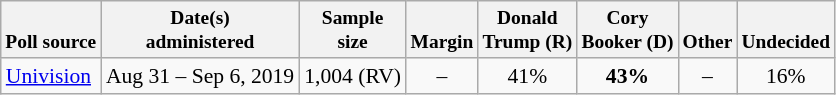<table class="wikitable" style="font-size:90%;text-align:center;">
<tr valign="bottom" style="font-size:90%;">
<th>Poll source</th>
<th>Date(s)<br>administered</th>
<th>Sample<br>size</th>
<th>Margin<br></th>
<th>Donald<br>Trump (R)</th>
<th>Cory<br>Booker (D)</th>
<th>Other</th>
<th>Undecided</th>
</tr>
<tr>
<td style="text-align:left;"><a href='#'>Univision</a></td>
<td>Aug 31 – Sep 6, 2019</td>
<td>1,004 (RV)</td>
<td>–</td>
<td>41%</td>
<td><strong>43%</strong></td>
<td>–</td>
<td>16%</td>
</tr>
</table>
